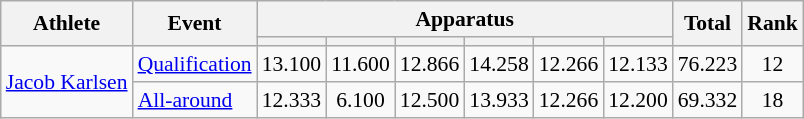<table class="wikitable" style="text-align:center;font-size:90%">
<tr>
<th rowspan=2>Athlete</th>
<th rowspan=2>Event</th>
<th colspan=6>Apparatus</th>
<th rowspan=2>Total</th>
<th rowspan=2>Rank</th>
</tr>
<tr style="font-size:95%">
<th></th>
<th></th>
<th></th>
<th></th>
<th></th>
<th></th>
</tr>
<tr>
<td rowspan=2 align=left><a href='#'>Jacob Karlsen</a></td>
<td align=left><a href='#'>Qualification</a></td>
<td>13.100</td>
<td>11.600</td>
<td>12.866</td>
<td>14.258</td>
<td>12.266</td>
<td>12.133</td>
<td>76.223</td>
<td>12</td>
</tr>
<tr>
<td align=left><a href='#'>All-around</a></td>
<td>12.333</td>
<td>6.100</td>
<td>12.500</td>
<td>13.933</td>
<td>12.266</td>
<td>12.200</td>
<td>69.332</td>
<td>18</td>
</tr>
</table>
